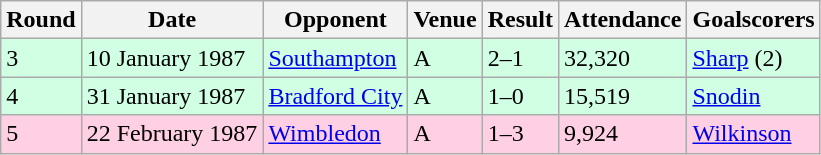<table class="wikitable">
<tr>
<th>Round</th>
<th>Date</th>
<th>Opponent</th>
<th>Venue</th>
<th>Result</th>
<th>Attendance</th>
<th>Goalscorers</th>
</tr>
<tr style="background-color: #d0ffe3;">
<td>3</td>
<td>10 January 1987</td>
<td><a href='#'>Southampton</a></td>
<td>A</td>
<td>2–1</td>
<td>32,320</td>
<td><a href='#'>Sharp</a> (2)</td>
</tr>
<tr style="background-color: #d0ffe3;">
<td>4</td>
<td>31 January 1987</td>
<td><a href='#'>Bradford City</a></td>
<td>A</td>
<td>1–0</td>
<td>15,519</td>
<td><a href='#'>Snodin</a></td>
</tr>
<tr style="background-color: #ffd0e3;">
<td>5</td>
<td>22 February 1987</td>
<td><a href='#'>Wimbledon</a></td>
<td>A</td>
<td>1–3</td>
<td>9,924</td>
<td><a href='#'>Wilkinson</a></td>
</tr>
</table>
